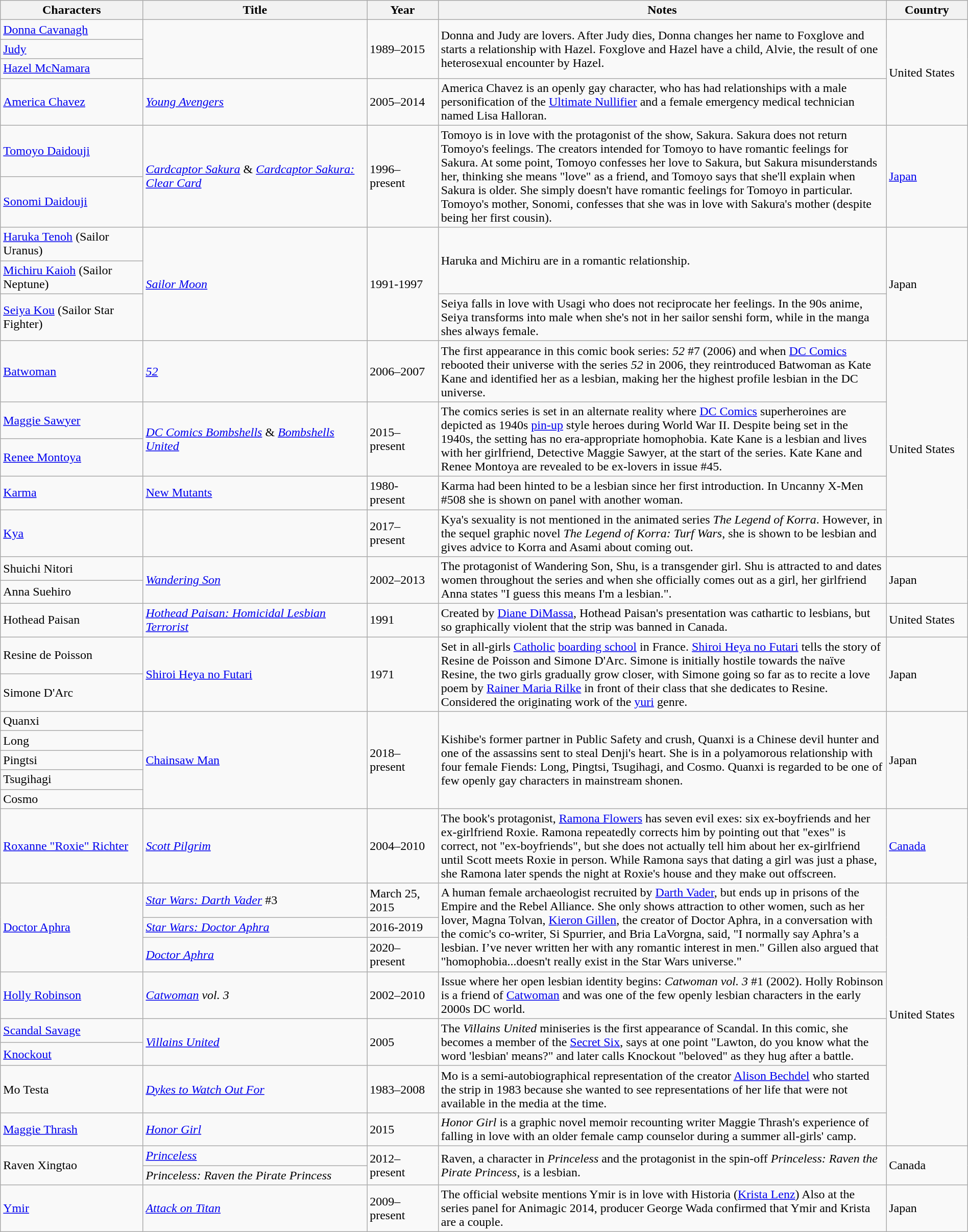<table class="sortable wikitable" style="margins:auto; width:100%">
<tr>
<th style="width:14%;">Characters</th>
<th style="width:22%;">Title</th>
<th style="width:7%;">Year</th>
<th style="width:44%;">Notes</th>
<th style="width:8%;">Country</th>
</tr>
<tr>
<td><a href='#'>Donna Cavanagh</a></td>
<td rowspan="3"><em></em></td>
<td rowspan="3">1989–2015</td>
<td rowspan="3">Donna and Judy are lovers. After Judy dies, Donna changes her name to Foxglove and starts a relationship with Hazel. Foxglove and Hazel have a child, Alvie, the result of one heterosexual encounter by Hazel.</td>
<td rowspan="4">United States</td>
</tr>
<tr>
<td><a href='#'>Judy</a></td>
</tr>
<tr>
<td><a href='#'>Hazel McNamara</a></td>
</tr>
<tr>
<td><a href='#'>America Chavez</a></td>
<td><em><a href='#'>Young Avengers</a></em></td>
<td>2005–2014</td>
<td>America Chavez is an openly gay character, who has had relationships with a male personification of the <a href='#'>Ultimate Nullifier</a> and a female emergency medical technician named Lisa Halloran.</td>
</tr>
<tr>
<td><a href='#'>Tomoyo Daidouji</a></td>
<td rowspan="2"><em><a href='#'>Cardcaptor Sakura</a></em> & <em><a href='#'>Cardcaptor Sakura: Clear Card</a></em></td>
<td rowspan="2">1996–present</td>
<td rowspan="2">Tomoyo is in love with the protagonist of the show, Sakura. Sakura does not return Tomoyo's feelings. The creators intended for Tomoyo to have romantic feelings for Sakura. At some point, Tomoyo confesses her love to Sakura, but Sakura misunderstands her, thinking she means "love" as a friend, and Tomoyo says that she'll explain when Sakura is older. She simply doesn't have romantic feelings for Tomoyo in particular. Tomoyo's mother, Sonomi, confesses that she was in love with Sakura's mother (despite being her first cousin).</td>
<td rowspan="2"><a href='#'>Japan</a></td>
</tr>
<tr>
<td><a href='#'>Sonomi Daidouji</a></td>
</tr>
<tr>
<td><a href='#'>Haruka Tenoh</a>  (Sailor Uranus)</td>
<td rowspan="3"><em><a href='#'>Sailor Moon</a></em></td>
<td rowspan="3">1991-1997</td>
<td rowspan="2">Haruka and Michiru are in a romantic relationship.</td>
<td rowspan="3">Japan</td>
</tr>
<tr>
<td><a href='#'>Michiru Kaioh</a>  (Sailor Neptune)</td>
</tr>
<tr>
<td><a href='#'>Seiya Kou</a>  (Sailor Star Fighter)</td>
<td>Seiya falls in love with Usagi who does not reciprocate her feelings. In the 90s anime, Seiya transforms into male when she's not in her sailor senshi form, while in the manga shes always female. </td>
</tr>
<tr>
<td rowspan="2"><a href='#'>Batwoman</a></td>
<td><em><a href='#'>52</a></em></td>
<td>2006–2007</td>
<td>The first appearance in this comic book series: <em>52</em> #7 (2006) and when <a href='#'>DC Comics</a> rebooted their universe with the series <em>52</em> in 2006, they reintroduced Batwoman as Kate Kane and identified her as a lesbian, making her the highest profile lesbian in the DC universe.</td>
<td rowspan="6">United States</td>
</tr>
<tr>
<td rowspan="3"><em><a href='#'>DC Comics Bombshells</a></em> & <em><a href='#'>Bombshells United</a></em></td>
<td rowspan="3">2015–present</td>
<td rowspan="3">The comics series is set in an alternate reality where <a href='#'>DC Comics</a> superheroines are depicted as 1940s <a href='#'>pin-up</a> style heroes during World War II. Despite being set in the 1940s, the setting has no era-appropriate homophobia. Kate Kane is a lesbian and lives with her girlfriend, Detective Maggie Sawyer, at the start of the series. Kate Kane and Renee Montoya are revealed to be ex-lovers in issue #45.</td>
</tr>
<tr>
<td><a href='#'>Maggie Sawyer</a></td>
</tr>
<tr>
<td><a href='#'>Renee Montoya</a></td>
</tr>
<tr>
<td><a href='#'>Karma</a></td>
<td><a href='#'>New Mutants</a></td>
<td>1980-  present</td>
<td>Karma had been hinted to be a lesbian since her first introduction. In Uncanny X-Men #508 she is shown on panel with another woman.</td>
</tr>
<tr>
<td><a href='#'>Kya</a></td>
<td><em></em></td>
<td>2017–present</td>
<td>Kya's sexuality is not mentioned in the animated series <em>The Legend of Korra</em>. However, in the sequel graphic novel <em>The Legend of Korra: Turf Wars</em>, she is shown to be lesbian and gives advice to Korra and Asami about coming out.</td>
</tr>
<tr>
<td>Shuichi Nitori</td>
<td rowspan="2"><em><a href='#'>Wandering Son</a></em></td>
<td rowspan="2">2002–2013</td>
<td rowspan="2">The protagonist of Wandering Son, Shu, is a transgender girl. Shu is attracted to and dates women throughout the series and when she officially comes out as a girl, her girlfriend Anna states "I guess this means I'm a lesbian.".</td>
<td rowspan="2">Japan</td>
</tr>
<tr>
<td>Anna Suehiro</td>
</tr>
<tr>
<td>Hothead Paisan</td>
<td><em><a href='#'>Hothead Paisan: Homicidal Lesbian Terrorist</a></em></td>
<td>1991</td>
<td>Created by <a href='#'>Diane DiMassa</a>, Hothead Paisan's presentation was cathartic to lesbians, but so graphically violent that the strip was banned in Canada.</td>
<td>United States</td>
</tr>
<tr>
<td>Resine de Poisson</td>
<td rowspan="2"><a href='#'>Shiroi Heya no Futari</a></td>
<td rowspan="2">1971</td>
<td rowspan="2">Set in all-girls <a href='#'>Catholic</a> <a href='#'>boarding school</a> in France. <a href='#'>Shiroi Heya no Futari</a> tells the story of Resine de Poisson and Simone D'Arc. Simone is initially hostile towards the naïve Resine, the two girls gradually grow closer, with Simone going so far as to recite a love poem by <a href='#'>Rainer Maria Rilke</a> in front of their class that she dedicates to Resine. Considered the originating work of the <a href='#'>yuri</a> genre.</td>
<td rowspan="2">Japan</td>
</tr>
<tr>
<td>Simone D'Arc</td>
</tr>
<tr>
<td>Quanxi</td>
<td rowspan="5"><a href='#'>Chainsaw Man</a></td>
<td rowspan="5">2018–present</td>
<td rowspan="5">Kishibe's former partner in Public Safety and crush, Quanxi is a Chinese devil hunter and one of the assassins sent to steal Denji's heart. She is in a polyamorous relationship with four female Fiends: Long, Pingtsi, Tsugihagi, and Cosmo. Quanxi is regarded to be one of few openly gay characters in mainstream shonen.</td>
<td rowspan="5">Japan</td>
</tr>
<tr>
<td>Long</td>
</tr>
<tr>
<td>Pingtsi</td>
</tr>
<tr>
<td>Tsugihagi</td>
</tr>
<tr>
<td>Cosmo</td>
</tr>
<tr>
<td><a href='#'>Roxanne "Roxie" Richter</a></td>
<td><em><a href='#'>Scott Pilgrim</a></em></td>
<td>2004–2010</td>
<td>The book's protagonist, <a href='#'>Ramona Flowers</a> has seven evil exes: six ex-boyfriends and her ex-girlfriend Roxie. Ramona repeatedly corrects him by pointing out that "exes" is correct, not "ex-boyfriends", but she does not actually tell him about her ex-girlfriend until Scott meets Roxie in person. While Ramona says that dating a girl was just a phase, she Ramona later spends the night at Roxie's house and they make out offscreen.</td>
<td><a href='#'>Canada</a></td>
</tr>
<tr>
<td rowspan="3"><a href='#'>Doctor Aphra</a></td>
<td><em><a href='#'>Star Wars: Darth Vader</a></em> #3</td>
<td>March 25, 2015</td>
<td rowspan="3">A human female archaeologist recruited by <a href='#'>Darth Vader</a>, but ends up in prisons of the Empire and the Rebel Alliance. She only shows attraction to other women, such as her lover, Magna Tolvan, <a href='#'>Kieron Gillen</a>, the creator of Doctor Aphra, in a conversation with the comic's co-writer, Si Spurrier, and Bria LaVorgna, said, "I normally say Aphra’s a lesbian. I’ve never written her with any romantic interest in men." Gillen also argued that "homophobia...doesn't really exist in the Star Wars universe."</td>
<td rowspan="8">United States</td>
</tr>
<tr>
<td><em><a href='#'>Star Wars: Doctor Aphra</a></em></td>
<td>2016-2019</td>
</tr>
<tr>
<td><em><a href='#'>Doctor Aphra</a></em></td>
<td>2020–present</td>
</tr>
<tr>
<td><a href='#'>Holly Robinson</a></td>
<td><em><a href='#'>Catwoman</a> vol. 3</em></td>
<td>2002–2010</td>
<td>Issue where her open lesbian identity begins: <em>Catwoman vol. 3</em> #1 (2002). Holly Robinson is a friend of <a href='#'>Catwoman</a> and was one of the few openly lesbian characters in the early 2000s DC world.</td>
</tr>
<tr>
<td><a href='#'>Scandal Savage</a></td>
<td rowspan="2"><em><a href='#'>Villains United</a></em></td>
<td rowspan="2">2005</td>
<td rowspan="2">The <em>Villains United</em> miniseries is the first appearance of Scandal. In this comic, she becomes a member of the <a href='#'>Secret Six</a>, says at one point "Lawton, do you know what the word 'lesbian' means?" and later calls Knockout "beloved" as they hug after a battle.</td>
</tr>
<tr>
<td><a href='#'>Knockout</a></td>
</tr>
<tr>
<td>Mo Testa</td>
<td><em><a href='#'>Dykes to Watch Out For</a></em></td>
<td>1983–2008</td>
<td>Mo is a semi-autobiographical representation of the creator <a href='#'>Alison Bechdel</a> who started the strip in 1983 because she wanted to see representations of her life that were not available in the media at the time.</td>
</tr>
<tr>
<td><a href='#'>Maggie Thrash</a></td>
<td><em><a href='#'>Honor Girl</a></em></td>
<td>2015</td>
<td><em>Honor Girl</em> is a graphic novel memoir recounting writer Maggie Thrash's experience of falling in love with an older female camp counselor during a summer all-girls' camp.</td>
</tr>
<tr>
<td rowspan="2">Raven Xingtao</td>
<td><em><a href='#'>Princeless</a></em></td>
<td rowspan="2">2012–present</td>
<td rowspan="2">Raven, a character in <em>Princeless</em> and the protagonist in the spin-off <em>Princeless: Raven the Pirate Princess</em>, is a lesbian.</td>
<td rowspan="2">Canada</td>
</tr>
<tr>
<td><em>Princeless: Raven the Pirate Princess</em></td>
</tr>
<tr>
<td><a href='#'>Ymir</a></td>
<td><em><a href='#'>Attack on Titan</a></em></td>
<td>2009–present</td>
<td>The official website mentions Ymir is in love with Historia (<a href='#'>Krista Lenz</a>) Also at the series panel for Animagic 2014, producer George Wada confirmed that Ymir and Krista are a couple.</td>
<td>Japan</td>
</tr>
</table>
